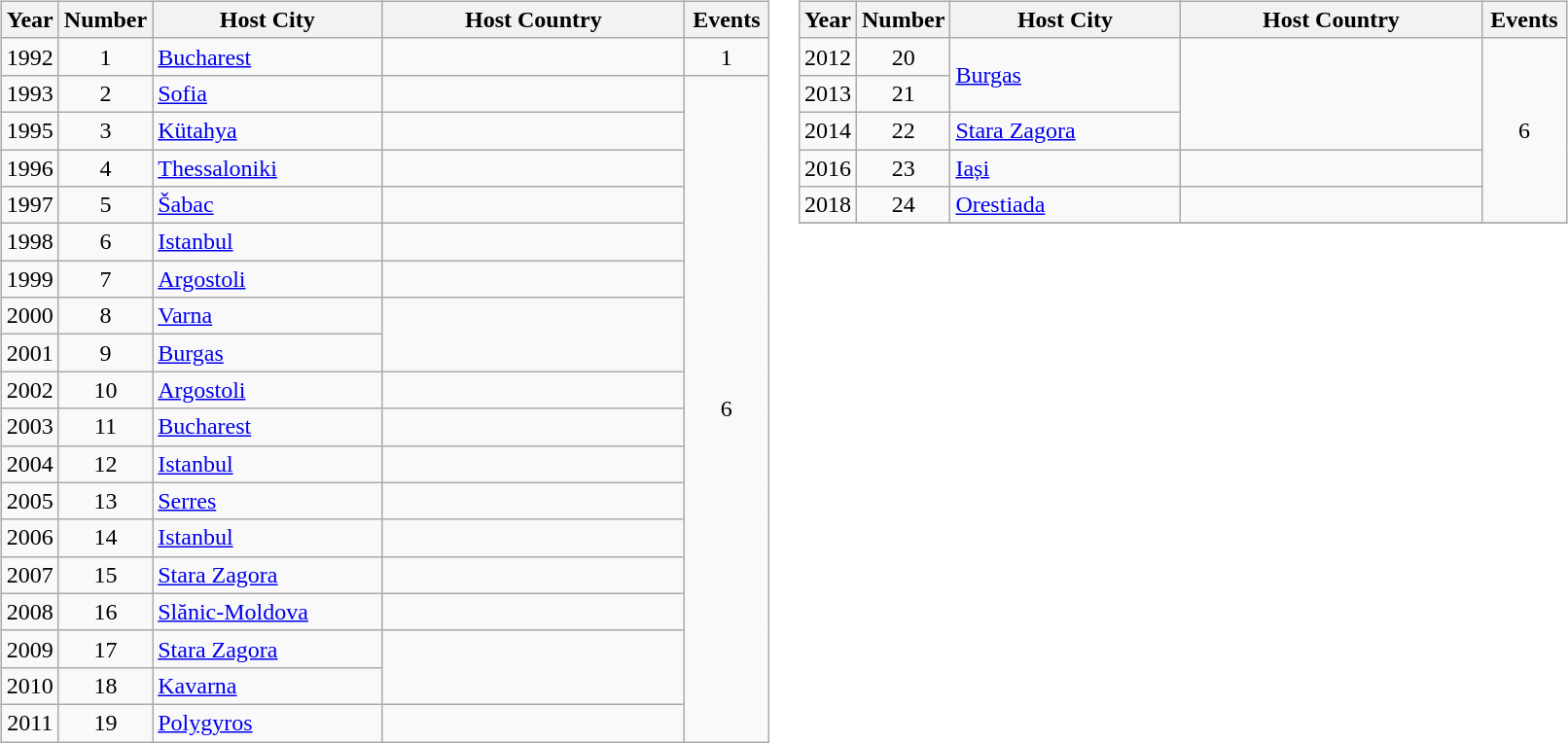<table>
<tr>
<td><br><table class="wikitable" style="font-size:100%">
<tr>
<th width="30">Year</th>
<th width="30">Number</th>
<th width="150">Host City</th>
<th width="200">Host Country</th>
<th width="50">Events</th>
</tr>
<tr>
<td align="center">1992</td>
<td align="center">1</td>
<td><a href='#'>Bucharest</a></td>
<td></td>
<td align="center">1</td>
</tr>
<tr>
<td align="center">1993</td>
<td align="center">2</td>
<td><a href='#'>Sofia</a></td>
<td></td>
<td rowspan="18" align="center">6</td>
</tr>
<tr>
<td align="center">1995</td>
<td align="center">3</td>
<td><a href='#'>Kütahya</a></td>
<td></td>
</tr>
<tr>
<td align="center">1996</td>
<td align="center">4</td>
<td><a href='#'>Thessaloniki</a></td>
<td></td>
</tr>
<tr>
<td align="center">1997</td>
<td align="center">5</td>
<td><a href='#'>Šabac</a></td>
<td></td>
</tr>
<tr>
<td align="center">1998</td>
<td align="center">6</td>
<td><a href='#'>Istanbul</a></td>
<td></td>
</tr>
<tr>
<td align="center">1999</td>
<td align="center">7</td>
<td><a href='#'>Argostoli</a></td>
<td></td>
</tr>
<tr>
<td align="center">2000</td>
<td align="center">8</td>
<td><a href='#'>Varna</a></td>
<td rowspan="2"></td>
</tr>
<tr>
<td align="center">2001</td>
<td align="center">9</td>
<td><a href='#'>Burgas</a></td>
</tr>
<tr>
<td align="center">2002</td>
<td align="center">10</td>
<td><a href='#'>Argostoli</a></td>
<td></td>
</tr>
<tr>
<td align="center">2003</td>
<td align="center">11</td>
<td><a href='#'>Bucharest</a></td>
<td></td>
</tr>
<tr>
<td align="center">2004</td>
<td align="center">12</td>
<td><a href='#'>Istanbul</a></td>
<td></td>
</tr>
<tr>
<td align="center">2005</td>
<td align="center">13</td>
<td><a href='#'>Serres</a></td>
<td></td>
</tr>
<tr>
<td align="center">2006</td>
<td align="center">14</td>
<td><a href='#'>Istanbul</a></td>
<td></td>
</tr>
<tr>
<td align="center">2007</td>
<td align="center">15</td>
<td><a href='#'>Stara Zagora</a></td>
<td></td>
</tr>
<tr>
<td align="center">2008</td>
<td align="center">16</td>
<td><a href='#'>Slănic-Moldova</a></td>
<td></td>
</tr>
<tr>
<td align="center">2009</td>
<td align="center">17</td>
<td><a href='#'>Stara Zagora</a></td>
<td rowspan="2"></td>
</tr>
<tr>
<td align="center">2010</td>
<td align="center">18</td>
<td><a href='#'>Kavarna</a></td>
</tr>
<tr>
<td align="center">2011</td>
<td align="center">19</td>
<td><a href='#'>Polygyros</a></td>
<td></td>
</tr>
</table>
</td>
<td valign="top"><br><table class="wikitable" style="font-size:100%">
<tr>
<th width="30">Year</th>
<th width="30">Number</th>
<th width="150">Host City</th>
<th width="200">Host Country</th>
<th width="50">Events</th>
</tr>
<tr>
<td align="center">2012</td>
<td align="center">20</td>
<td rowspan="2"><a href='#'>Burgas</a></td>
<td rowspan="3"></td>
<td rowspan="5" align="center">6</td>
</tr>
<tr>
<td align="center">2013</td>
<td align="center">21</td>
</tr>
<tr>
<td align="center">2014</td>
<td align="center">22</td>
<td><a href='#'>Stara Zagora</a></td>
</tr>
<tr>
<td align="center">2016</td>
<td align="center">23</td>
<td><a href='#'>Iași</a></td>
<td></td>
</tr>
<tr>
<td align="center">2018</td>
<td align="center">24</td>
<td><a href='#'>Orestiada</a></td>
<td></td>
</tr>
<tr>
</tr>
</table>
</td>
</tr>
</table>
